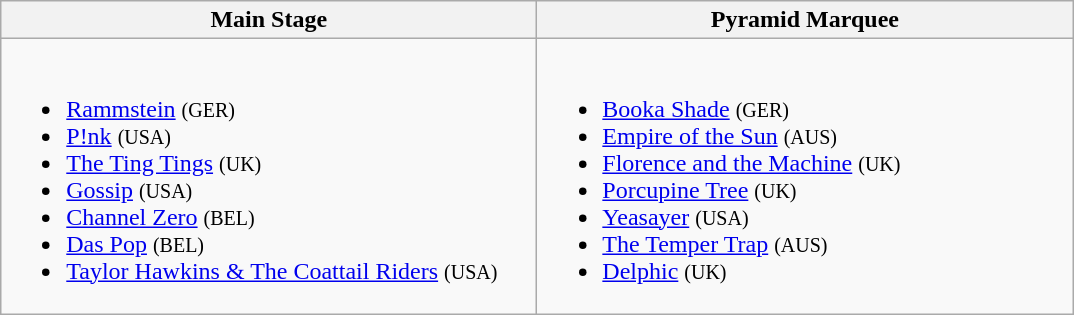<table class="wikitable">
<tr>
<th width="350" rowspan="1">Main Stage</th>
<th width="350" rowspan="1">Pyramid Marquee</th>
</tr>
<tr>
<td><br><ul><li><a href='#'>Rammstein</a> <small>(GER)</small></li><li><a href='#'>P!nk</a> <small>(USA)</small></li><li><a href='#'>The Ting Tings</a> <small>(UK)</small></li><li><a href='#'>Gossip</a> <small>(USA)</small></li><li><a href='#'>Channel Zero</a> <small>(BEL)</small></li><li><a href='#'>Das Pop</a> <small>(BEL)</small></li><li><a href='#'>Taylor Hawkins & The Coattail Riders</a> <small>(USA)</small></li></ul></td>
<td><br><ul><li><a href='#'>Booka Shade</a> <small>(GER)</small></li><li><a href='#'>Empire of the Sun</a> <small>(AUS)</small></li><li><a href='#'>Florence and the Machine</a> <small>(UK)</small></li><li><a href='#'>Porcupine Tree</a> <small>(UK)</small></li><li><a href='#'>Yeasayer</a> <small>(USA)</small></li><li><a href='#'>The Temper Trap</a> <small>(AUS)</small></li><li><a href='#'>Delphic</a> <small>(UK)</small></li></ul></td>
</tr>
</table>
